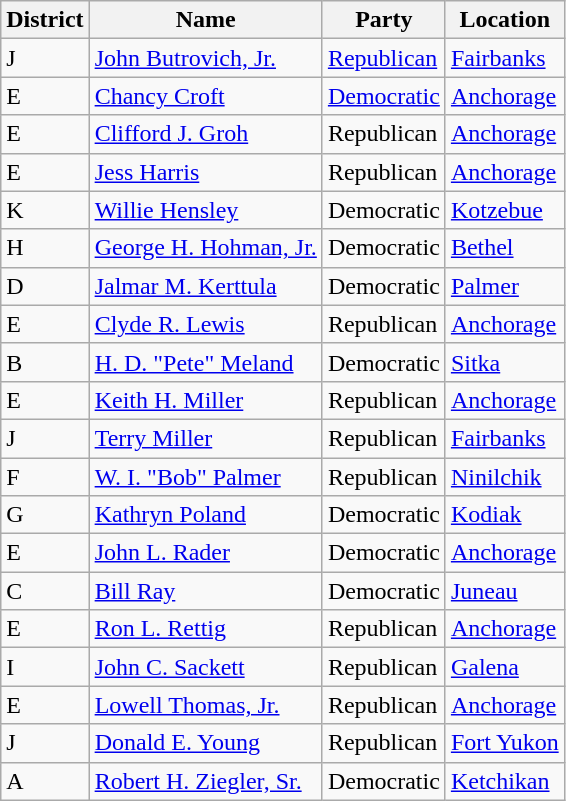<table class="wikitable">
<tr>
<th>District</th>
<th>Name</th>
<th>Party</th>
<th>Location</th>
</tr>
<tr>
<td>J</td>
<td><a href='#'>John Butrovich, Jr.</a></td>
<td><a href='#'>Republican</a></td>
<td><a href='#'>Fairbanks</a></td>
</tr>
<tr>
<td>E</td>
<td><a href='#'>Chancy Croft</a></td>
<td><a href='#'>Democratic</a></td>
<td><a href='#'>Anchorage</a></td>
</tr>
<tr>
<td>E</td>
<td><a href='#'>Clifford J. Groh</a></td>
<td>Republican</td>
<td><a href='#'>Anchorage</a></td>
</tr>
<tr>
<td>E</td>
<td><a href='#'>Jess Harris</a></td>
<td>Republican</td>
<td><a href='#'>Anchorage</a></td>
</tr>
<tr>
<td>K</td>
<td><a href='#'>Willie Hensley</a></td>
<td>Democratic</td>
<td><a href='#'>Kotzebue</a></td>
</tr>
<tr>
<td>H</td>
<td><a href='#'>George H. Hohman, Jr.</a></td>
<td>Democratic</td>
<td><a href='#'>Bethel</a></td>
</tr>
<tr>
<td>D</td>
<td><a href='#'>Jalmar M. Kerttula</a></td>
<td>Democratic</td>
<td><a href='#'>Palmer</a></td>
</tr>
<tr>
<td>E</td>
<td><a href='#'>Clyde R. Lewis</a></td>
<td>Republican</td>
<td><a href='#'>Anchorage</a></td>
</tr>
<tr>
<td>B</td>
<td><a href='#'>H. D. "Pete" Meland</a></td>
<td>Democratic</td>
<td><a href='#'>Sitka</a></td>
</tr>
<tr>
<td>E</td>
<td><a href='#'>Keith H. Miller</a></td>
<td>Republican</td>
<td><a href='#'>Anchorage</a></td>
</tr>
<tr>
<td>J</td>
<td><a href='#'>Terry Miller</a></td>
<td>Republican</td>
<td><a href='#'>Fairbanks</a></td>
</tr>
<tr>
<td>F</td>
<td><a href='#'>W. I. "Bob" Palmer</a></td>
<td>Republican</td>
<td><a href='#'>Ninilchik</a></td>
</tr>
<tr>
<td>G</td>
<td><a href='#'>Kathryn Poland</a></td>
<td>Democratic</td>
<td><a href='#'>Kodiak</a></td>
</tr>
<tr>
<td>E</td>
<td><a href='#'>John L. Rader</a></td>
<td>Democratic</td>
<td><a href='#'>Anchorage</a></td>
</tr>
<tr>
<td>C</td>
<td><a href='#'>Bill Ray</a></td>
<td>Democratic</td>
<td><a href='#'>Juneau</a></td>
</tr>
<tr>
<td>E</td>
<td><a href='#'>Ron L. Rettig</a></td>
<td>Republican</td>
<td><a href='#'>Anchorage</a></td>
</tr>
<tr>
<td>I</td>
<td><a href='#'>John C. Sackett</a></td>
<td>Republican</td>
<td><a href='#'>Galena</a></td>
</tr>
<tr>
<td>E</td>
<td><a href='#'>Lowell Thomas, Jr.</a></td>
<td>Republican</td>
<td><a href='#'>Anchorage</a></td>
</tr>
<tr>
<td>J</td>
<td><a href='#'>Donald E. Young</a></td>
<td>Republican</td>
<td><a href='#'>Fort Yukon</a></td>
</tr>
<tr>
<td>A</td>
<td><a href='#'>Robert H. Ziegler, Sr.</a></td>
<td>Democratic</td>
<td><a href='#'>Ketchikan</a></td>
</tr>
</table>
